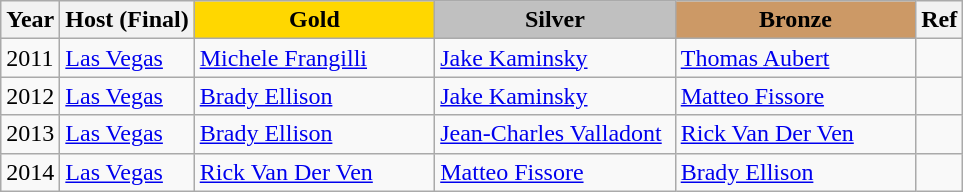<table class="wikitable">
<tr>
<th>Year</th>
<th>Host (Final)</th>
<th style="width:25%; background:gold">Gold</th>
<th style="width:25%; background:silver">Silver</th>
<th style="width:25%; background:#cc9966">Bronze</th>
<th>Ref</th>
</tr>
<tr>
<td>2011</td>
<td> <a href='#'>Las Vegas</a></td>
<td> <a href='#'>Michele Frangilli</a></td>
<td> <a href='#'>Jake Kaminsky</a></td>
<td> <a href='#'>Thomas Aubert</a></td>
<td></td>
</tr>
<tr>
<td>2012</td>
<td> <a href='#'>Las Vegas</a></td>
<td> <a href='#'>Brady Ellison</a></td>
<td> <a href='#'>Jake Kaminsky</a></td>
<td> <a href='#'>Matteo Fissore</a></td>
<td></td>
</tr>
<tr>
<td>2013</td>
<td> <a href='#'>Las Vegas</a></td>
<td> <a href='#'>Brady Ellison</a></td>
<td> <a href='#'>Jean-Charles Valladont </a></td>
<td> <a href='#'>Rick Van Der Ven</a></td>
<td></td>
</tr>
<tr>
<td>2014</td>
<td> <a href='#'>Las Vegas</a></td>
<td> <a href='#'>Rick Van Der Ven</a></td>
<td> <a href='#'>Matteo Fissore</a></td>
<td> <a href='#'>Brady Ellison</a></td>
<td></td>
</tr>
</table>
